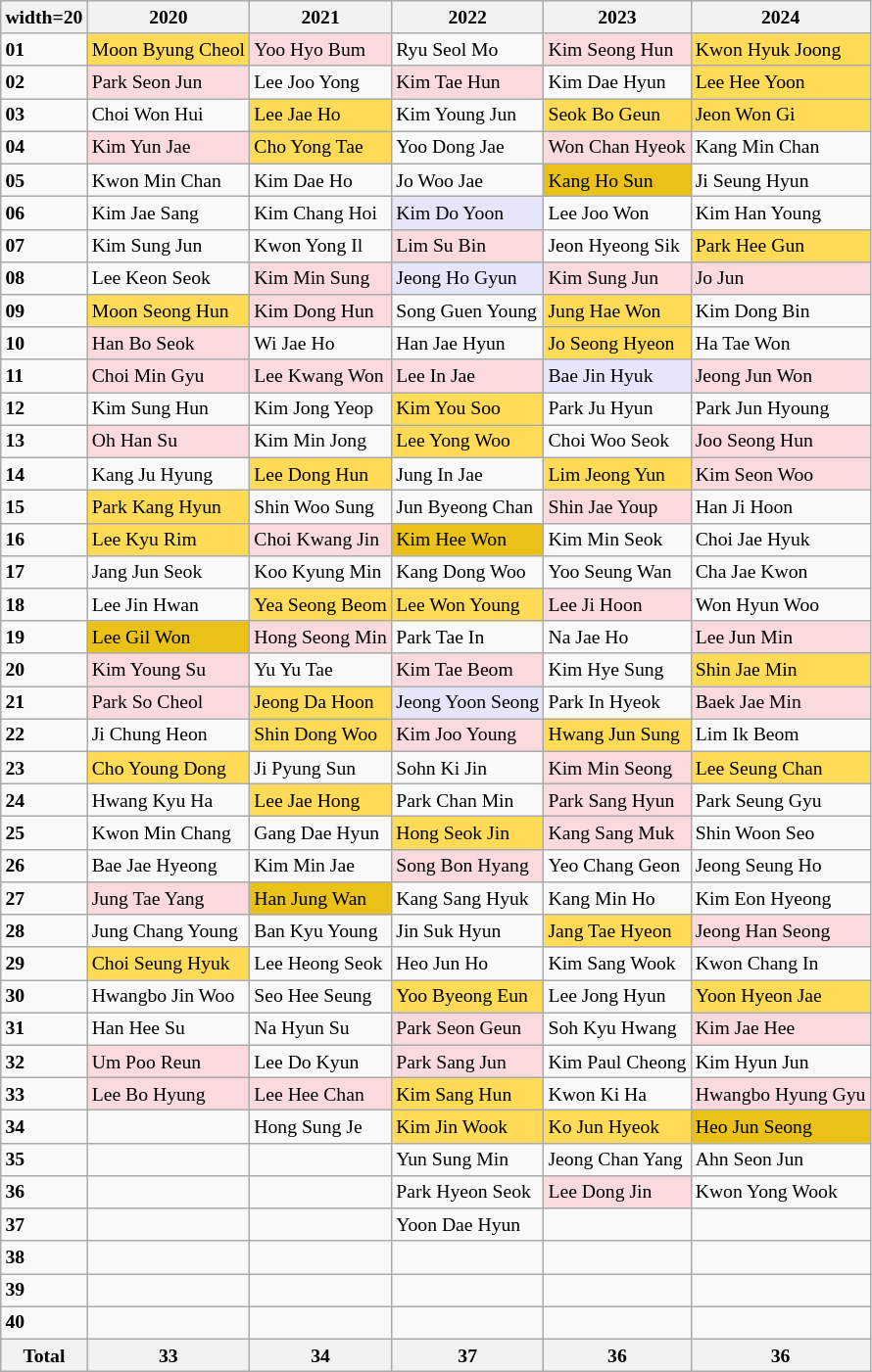<table class="wikitable" style="font-size: 82%";>
<tr>
<th>width=20 </th>
<th>2020</th>
<th>2021</th>
<th>2022</th>
<th>2023</th>
<th>2024</th>
</tr>
<tr>
<td><strong>01</strong></td>
<td bgcolor=#FFDB58>Moon Byung Cheol</td>
<td bgcolor=#FADADD>Yoo Hyo Bum</td>
<td>Ryu Seol Mo</td>
<td bgcolor=#FADADD>Kim Seong Hun</td>
<td bgcolor=#FFDB58>Kwon Hyuk Joong</td>
</tr>
<tr>
<td><strong>02</strong></td>
<td bgcolor=#FADADD>Park Seon Jun</td>
<td>Lee Joo Yong</td>
<td bgcolor=#FADADD>Kim Tae Hun</td>
<td>Kim Dae Hyun</td>
<td bgcolor=#FFDB58>Lee Hee Yoon</td>
</tr>
<tr>
<td><strong>03</strong></td>
<td>Choi Won Hui</td>
<td bgcolor=#FFDB58>Lee Jae Ho</td>
<td>Kim Young Jun</td>
<td bgcolor=#FFDB58>Seok Bo Geun</td>
<td bgcolor=#FFDB58>Jeon Won Gi</td>
</tr>
<tr>
<td><strong>04</strong></td>
<td bgcolor=#FADADD>Kim Yun Jae</td>
<td bgcolor=#FFDB58>Cho Yong Tae</td>
<td>Yoo Dong Jae</td>
<td bgcolor=#FADADD>Won Chan Hyeok</td>
<td>Kang Min Chan</td>
</tr>
<tr>
<td><strong>05</strong></td>
<td>Kwon Min Chan</td>
<td #FADADD>Kim Dae Ho</td>
<td>Jo Woo Jae</td>
<td bgcolor=#EAC117>Kang Ho Sun</td>
<td>Ji Seung Hyun</td>
</tr>
<tr>
<td><strong>06</strong></td>
<td>Kim Jae Sang</td>
<td>Kim Chang Hoi</td>
<td bgcolor=#E6E6FA>Kim Do Yoon</td>
<td>Lee Joo Won</td>
<td>Kim Han Young</td>
</tr>
<tr>
<td><strong>07</strong></td>
<td>Kim Sung Jun</td>
<td>Kwon Yong Il</td>
<td bgcolor=#FADADD>Lim Su Bin</td>
<td>Jeon Hyeong Sik</td>
<td bgcolor=#FFDB58>Park Hee Gun</td>
</tr>
<tr>
<td><strong>08</strong></td>
<td>Lee Keon Seok</td>
<td bgcolor=#FADADD>Kim Min Sung</td>
<td bgcolor=#E6E6FA>Jeong Ho Gyun</td>
<td bgcolor=#FADADD>Kim Sung Jun</td>
<td bgcolor=#FADADD>Jo Jun</td>
</tr>
<tr>
<td><strong>09</strong></td>
<td bgcolor=#FFDB58>Moon Seong Hun</td>
<td bgcolor=#FADADD>Kim Dong Hun</td>
<td>Song Guen Young</td>
<td bgcolor=#FFDB58>Jung Hae Won</td>
<td>Kim Dong Bin</td>
</tr>
<tr>
<td><strong>10</strong></td>
<td bgcolor=#FADADD>Han Bo Seok</td>
<td>Wi Jae Ho</td>
<td>Han Jae Hyun</td>
<td bgcolor=#FFDB58>Jo Seong Hyeon</td>
<td>Ha Tae Won</td>
</tr>
<tr>
<td><strong>11</strong></td>
<td bgcolor=#FADADD>Choi Min Gyu</td>
<td bgcolor=#FADADD>Lee Kwang Won</td>
<td bgcolor=#FADADD>Lee In Jae</td>
<td bgcolor=#E6E6FA>Bae Jin Hyuk</td>
<td bgcolor=#FADADD>Jeong Jun Won</td>
</tr>
<tr>
<td><strong>12</strong></td>
<td>Kim Sung Hun</td>
<td>Kim Jong Yeop</td>
<td bgcolor=#FFDB58>Kim You Soo</td>
<td>Park Ju Hyun</td>
<td>Park Jun Hyoung</td>
</tr>
<tr>
<td><strong>13</strong></td>
<td bgcolor=#FADADD>Oh Han Su</td>
<td>Kim Min Jong</td>
<td bgcolor=#FFDB58>Lee Yong Woo</td>
<td>Choi Woo Seok</td>
<td bgcolor=#FADADD>Joo Seong Hun</td>
</tr>
<tr>
<td><strong>14</strong></td>
<td>Kang Ju Hyung</td>
<td bgcolor=#FFDB58>Lee Dong Hun</td>
<td>Jung In Jae</td>
<td bgcolor=#FFDB58>Lim Jeong Yun</td>
<td bgcolor=#FADADD>Kim Seon Woo</td>
</tr>
<tr>
<td><strong>15</strong></td>
<td bgcolor=#FFDB58>Park Kang Hyun</td>
<td>Shin Woo Sung</td>
<td>Jun Byeong Chan</td>
<td bgcolor=#FADADD>Shin Jae Youp</td>
<td>Han Ji Hoon</td>
</tr>
<tr>
<td><strong>16</strong></td>
<td bgcolor=#FFDB58>Lee Kyu Rim</td>
<td bgcolor=#FADADD>Choi Kwang Jin</td>
<td bgcolor=#EAC117>Kim Hee Won</td>
<td>Kim Min Seok</td>
<td>Choi Jae Hyuk</td>
</tr>
<tr>
<td><strong>17</strong></td>
<td>Jang Jun Seok</td>
<td #FADADD>Koo Kyung Min</td>
<td>Kang Dong Woo</td>
<td>Yoo Seung Wan</td>
<td>Cha Jae Kwon</td>
</tr>
<tr>
<td><strong>18</strong></td>
<td>Lee Jin Hwan</td>
<td bgcolor=#FFDB58>Yea Seong Beom</td>
<td bgcolor=#FFDB58>Lee Won Young</td>
<td bgcolor=#FADADD>Lee Ji Hoon</td>
<td>Won Hyun Woo</td>
</tr>
<tr>
<td><strong>19</strong></td>
<td bgcolor=#EAC117>Lee Gil Won</td>
<td bgcolor=#FADADD>Hong Seong Min</td>
<td>Park Tae In</td>
<td>Na Jae Ho</td>
<td bgcolor=#FADADD>Lee Jun Min</td>
</tr>
<tr>
<td><strong>20</strong></td>
<td bgcolor=#FADADD>Kim Young Su</td>
<td>Yu Yu Tae</td>
<td bgcolor=#FADADD>Kim Tae Beom</td>
<td>Kim Hye Sung</td>
<td bgcolor=#FFDB58>Shin Jae Min</td>
</tr>
<tr>
<td><strong>21</strong></td>
<td bgcolor=#FADADD>Park So Cheol</td>
<td bgcolor=#FFDB58>Jeong Da Hoon</td>
<td bgcolor=#E6E6FA>Jeong Yoon Seong</td>
<td>Park In Hyeok</td>
<td bgcolor=#FADADD>Baek Jae Min</td>
</tr>
<tr>
<td><strong>22</strong></td>
<td>Ji Chung Heon</td>
<td bgcolor=#FFDB58>Shin Dong Woo</td>
<td bgcolor=#FADADD>Kim Joo Young</td>
<td bgcolor=#FFDB58>Hwang Jun Sung</td>
<td>Lim Ik Beom</td>
</tr>
<tr>
<td><strong>23</strong></td>
<td bgcolor=#FFDB58>Cho Young Dong</td>
<td>Ji Pyung Sun</td>
<td>Sohn Ki Jin</td>
<td bgcolor=#FADADD>Kim Min Seong</td>
<td bgcolor=#FFDB58>Lee Seung Chan</td>
</tr>
<tr>
<td><strong>24</strong></td>
<td>Hwang Kyu Ha</td>
<td bgcolor=#FFDB58>Lee Jae Hong</td>
<td>Park Chan Min</td>
<td bgcolor=#FADADD>Park Sang Hyun</td>
<td>Park Seung Gyu</td>
</tr>
<tr>
<td><strong>25</strong></td>
<td>Kwon Min Chang</td>
<td #FADADD>Gang Dae Hyun</td>
<td bgcolor=#FFDB58>Hong Seok Jin</td>
<td bgcolor=#FADADD>Kang Sang Muk</td>
<td>Shin Woon Seo</td>
</tr>
<tr>
<td><strong>26</strong></td>
<td>Bae Jae Hyeong</td>
<td>Kim Min Jae</td>
<td bgcolor=#FADADD>Song Bon Hyang</td>
<td>Yeo Chang Geon</td>
<td>Jeong Seung Ho</td>
</tr>
<tr>
<td><strong>27</strong></td>
<td bgcolor=#FADADD>Jung Tae Yang</td>
<td bgcolor=#EAC117>Han Jung Wan</td>
<td>Kang Sang Hyuk</td>
<td>Kang Min Ho</td>
<td>Kim Eon Hyeong</td>
</tr>
<tr>
<td><strong>28</strong></td>
<td>Jung Chang Young</td>
<td>Ban Kyu Young</td>
<td>Jin Suk Hyun</td>
<td bgcolor=#FFDB58>Jang Tae Hyeon</td>
<td bgcolor=#FADADD>Jeong Han Seong</td>
</tr>
<tr>
<td><strong>29</strong></td>
<td bgcolor=#FFDB58>Choi Seung Hyuk</td>
<td>Lee Heong Seok</td>
<td>Heo Jun Ho</td>
<td>Kim Sang Wook</td>
<td>Kwon Chang In</td>
</tr>
<tr>
<td><strong>30</strong></td>
<td>Hwangbo Jin Woo</td>
<td>Seo Hee Seung</td>
<td bgcolor=#FFDB58>Yoo Byeong Eun</td>
<td>Lee Jong Hyun</td>
<td bgcolor=#FFDB58>Yoon Hyeon Jae</td>
</tr>
<tr>
<td><strong>31</strong></td>
<td>Han Hee Su</td>
<td>Na Hyun Su</td>
<td bgcolor=#FADADD>Park Seon Geun</td>
<td>Soh Kyu Hwang</td>
<td bgcolor=#FADADD>Kim Jae Hee</td>
</tr>
<tr>
<td><strong>32</strong></td>
<td bgcolor=#FADADD>Um Poo Reun</td>
<td>Lee Do Kyun</td>
<td bgcolor=#FADADD>Park Sang Jun</td>
<td>Kim Paul Cheong</td>
<td>Kim Hyun Jun</td>
</tr>
<tr>
<td><strong>33</strong></td>
<td bgcolor=#FADADD>Lee Bo Hyung</td>
<td bgcolor=#FADADD>Lee Hee Chan</td>
<td bgcolor=#FFDB58>Kim Sang Hun</td>
<td>Kwon Ki Ha</td>
<td bgcolor=#FADADD>Hwangbo Hyung Gyu</td>
</tr>
<tr>
<td><strong>34</strong></td>
<td></td>
<td>Hong Sung Je</td>
<td bgcolor=#FFDB58>Kim Jin Wook</td>
<td bgcolor=#FFDB58>Ko Jun Hyeok</td>
<td bgcolor=#EAC117>Heo Jun Seong</td>
</tr>
<tr>
<td><strong>35</strong></td>
<td></td>
<td></td>
<td>Yun Sung Min</td>
<td>Jeong Chan Yang</td>
<td>Ahn Seon Jun</td>
</tr>
<tr>
<td><strong>36</strong></td>
<td></td>
<td></td>
<td>Park Hyeon Seok</td>
<td bgcolor=#FADADD>Lee Dong Jin</td>
<td>Kwon Yong Wook</td>
</tr>
<tr>
<td><strong>37</strong></td>
<td></td>
<td></td>
<td>Yoon Dae Hyun</td>
<td></td>
<td></td>
</tr>
<tr>
<td><strong>38</strong></td>
<td></td>
<td></td>
<td></td>
<td></td>
<td></td>
</tr>
<tr>
<td><strong>39</strong></td>
<td></td>
<td></td>
<td></td>
<td></td>
<td></td>
</tr>
<tr>
<td><strong>40</strong></td>
<td></td>
<td></td>
<td></td>
<td></td>
<td></td>
</tr>
<tr>
<th>Total</th>
<th>33</th>
<th>34</th>
<th>37</th>
<th>36</th>
<th>36</th>
</tr>
</table>
